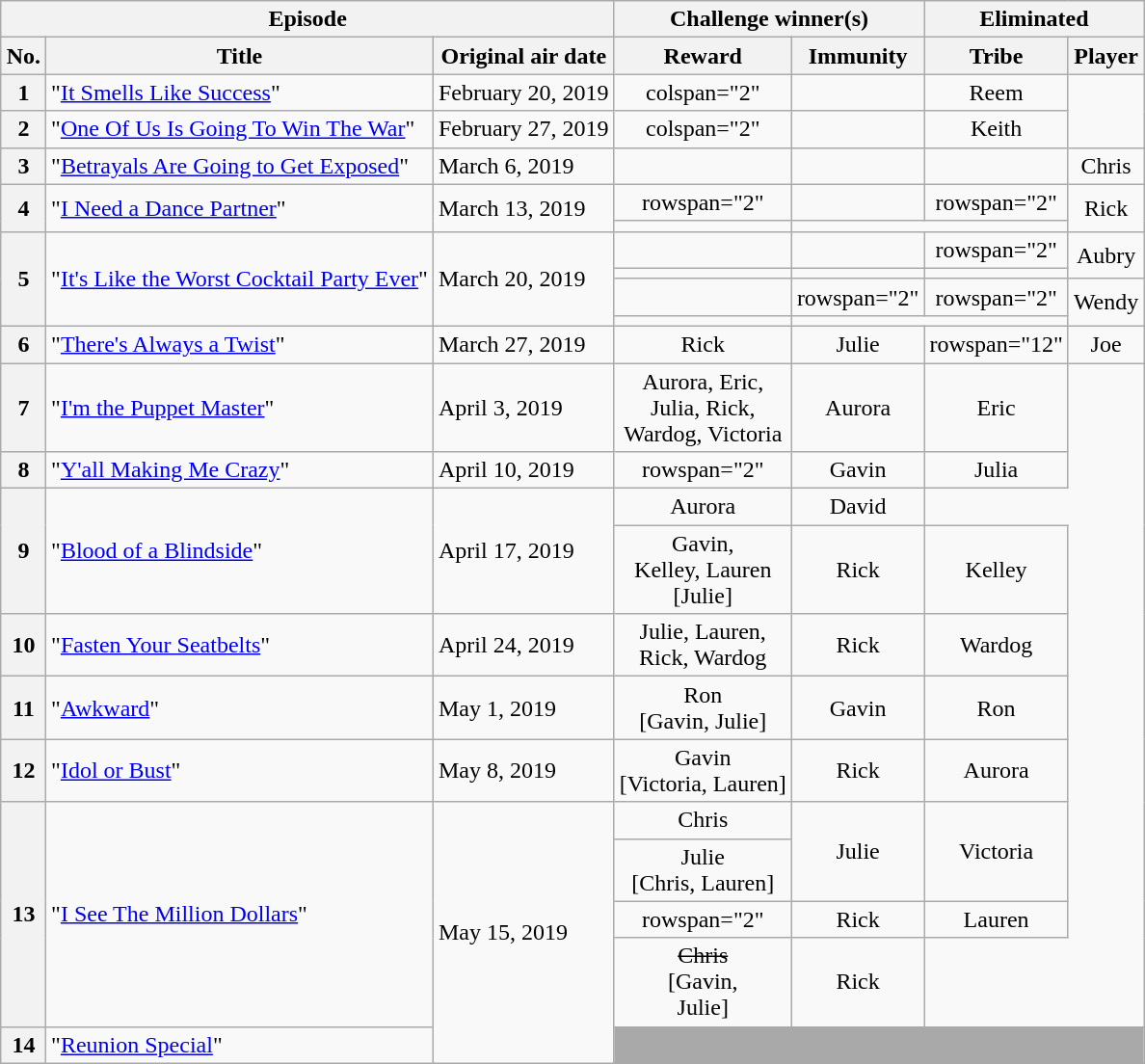<table class="wikitable plainrowheaders nowrap" style="margin:auto; text-align:center">
<tr>
<th scope="col" colspan="3">Episode</th>
<th scope="col" colspan="2">Challenge winner(s)</th>
<th scope="col" colspan="2">Eliminated</th>
</tr>
<tr>
<th scope="col">No.</th>
<th scope="col">Title</th>
<th scope="col">Original air date</th>
<th scope="col">Reward</th>
<th scope="col">Immunity</th>
<th scope="col">Tribe</th>
<th scope="col">Player</th>
</tr>
<tr>
<th>1</th>
<td scope="row" align="left">"<a href='#'>It Smells Like Success</a>"</td>
<td align="left">February 20, 2019</td>
<td>colspan="2" </td>
<td></td>
<td>Reem</td>
</tr>
<tr>
<th>2</th>
<td scope="row" align="left">"<a href='#'>One Of Us Is Going To Win The War</a>"</td>
<td align="left">February 27, 2019</td>
<td>colspan="2" </td>
<td></td>
<td>Keith</td>
</tr>
<tr>
<th>3</th>
<td scope="row" align="left">"<a href='#'>Betrayals Are Going to Get Exposed</a>"</td>
<td align="left">March 6, 2019</td>
<td></td>
<td></td>
<td></td>
<td>Chris</td>
</tr>
<tr>
<th rowspan="2">4</th>
<td rowspan="2" scope="row" align="left">"<a href='#'>I Need a Dance Partner</a>"</td>
<td rowspan="2" align="left">March 13, 2019</td>
<td>rowspan="2" </td>
<td></td>
<td>rowspan="2" </td>
<td rowspan="2">Rick</td>
</tr>
<tr>
<td></td>
</tr>
<tr>
<th rowspan="4">5</th>
<td rowspan="4" scope="row" align="left">"<a href='#'>It's Like the Worst Cocktail Party Ever</a>"</td>
<td rowspan="4" align="left">March 20, 2019</td>
<td></td>
<td></td>
<td>rowspan="2" </td>
<td rowspan="2">Aubry</td>
</tr>
<tr>
<td></td>
<td></td>
</tr>
<tr>
<td></td>
<td>rowspan="2" </td>
<td>rowspan="2" </td>
<td rowspan="2">Wendy</td>
</tr>
<tr>
<td></td>
</tr>
<tr>
<th>6</th>
<td scope="row" align="left">"<a href='#'>There's Always a Twist</a>"</td>
<td align="left">March 27, 2019</td>
<td>Rick</td>
<td>Julie</td>
<td>rowspan="12" </td>
<td>Joe</td>
</tr>
<tr>
<th>7</th>
<td scope="row" align="left">"<a href='#'>I'm the Puppet Master</a>"</td>
<td scope="row" align="left">April 3, 2019</td>
<td>Aurora, Eric,<br>Julia, Rick,<br>Wardog, Victoria</td>
<td>Aurora</td>
<td>Eric</td>
</tr>
<tr>
<th>8</th>
<td scope="row"align="left">"<a href='#'>Y'all Making Me Crazy</a>"</td>
<td align="left">April 10, 2019</td>
<td>rowspan="2" </td>
<td>Gavin</td>
<td>Julia</td>
</tr>
<tr>
<th rowspan="2">9</th>
<td rowspan="2" scope="row"align="left">"<a href='#'>Blood of a Blindside</a>"</td>
<td rowspan="2" align="left">April 17, 2019</td>
<td>Aurora</td>
<td>David</td>
</tr>
<tr>
<td>Gavin,<br>Kelley, Lauren<br>[Julie]</td>
<td>Rick</td>
<td>Kelley</td>
</tr>
<tr>
<th>10</th>
<td scope="row"align="left">"<a href='#'>Fasten Your Seatbelts</a>"</td>
<td align="left">April 24, 2019</td>
<td>Julie, Lauren,<br>Rick, Wardog</td>
<td>Rick</td>
<td>Wardog</td>
</tr>
<tr>
<th>11</th>
<td scope="row"align="left">"<a href='#'>Awkward</a>"</td>
<td align="left">May 1, 2019</td>
<td>Ron<br>[Gavin, Julie]</td>
<td>Gavin</td>
<td>Ron</td>
</tr>
<tr>
<th>12</th>
<td scope="row"align="left">"<a href='#'>Idol or Bust</a>"</td>
<td align="left">May 8, 2019</td>
<td>Gavin<br>[Victoria, Lauren]</td>
<td>Rick</td>
<td>Aurora</td>
</tr>
<tr>
<th rowspan="4">13</th>
<td rowspan="4" align="left">"<a href='#'>I See The Million Dollars</a>"</td>
<td rowspan="5" align="left">May 15, 2019</td>
<td>Chris</td>
<td rowspan="2">Julie</td>
<td rowspan="2">Victoria</td>
</tr>
<tr>
<td>Julie<br>[Chris, Lauren]</td>
</tr>
<tr>
<td>rowspan="2" </td>
<td>Rick</td>
<td>Lauren</td>
</tr>
<tr>
<td><s>Chris</s><br>[Gavin,<br>Julie]</td>
<td>Rick</td>
</tr>
<tr>
<th>14</th>
<td align="left">"<a href='#'>Reunion Special</a>"</td>
<td colspan="4" bgcolor="darkgray"></td>
</tr>
</table>
